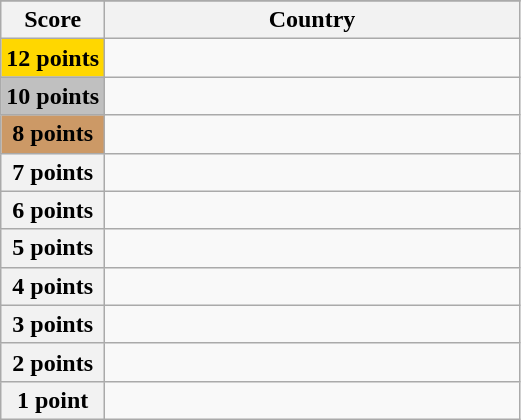<table class="wikitable">
<tr>
</tr>
<tr>
<th scope="col" width="20%">Score</th>
<th scope="col">Country</th>
</tr>
<tr>
<th scope="row" style="background:gold">12 points</th>
<td></td>
</tr>
<tr>
<th scope="row" style="background:silver">10 points</th>
<td></td>
</tr>
<tr>
<th scope="row" style="background:#CC9966">8 points</th>
<td></td>
</tr>
<tr>
<th scope="row">7 points</th>
<td></td>
</tr>
<tr>
<th scope="row">6 points</th>
<td></td>
</tr>
<tr>
<th scope="row">5 points</th>
<td></td>
</tr>
<tr>
<th scope="row">4 points</th>
<td></td>
</tr>
<tr>
<th scope="row">3 points</th>
<td></td>
</tr>
<tr>
<th scope="row">2 points</th>
<td></td>
</tr>
<tr>
<th scope="row">1 point</th>
<td></td>
</tr>
</table>
